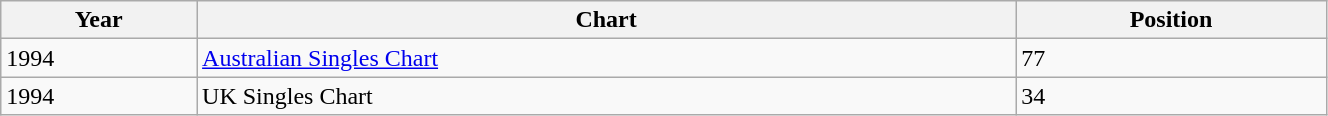<table class="wikitable" width="70%">
<tr>
<th align="left">Year</th>
<th align="left">Chart</th>
<th align="left">Position</th>
</tr>
<tr>
<td align="left">1994</td>
<td align="left"><a href='#'>Australian Singles Chart</a></td>
<td align="left">77</td>
</tr>
<tr>
<td align="left">1994</td>
<td align="left">UK Singles Chart</td>
<td align="left">34</td>
</tr>
</table>
